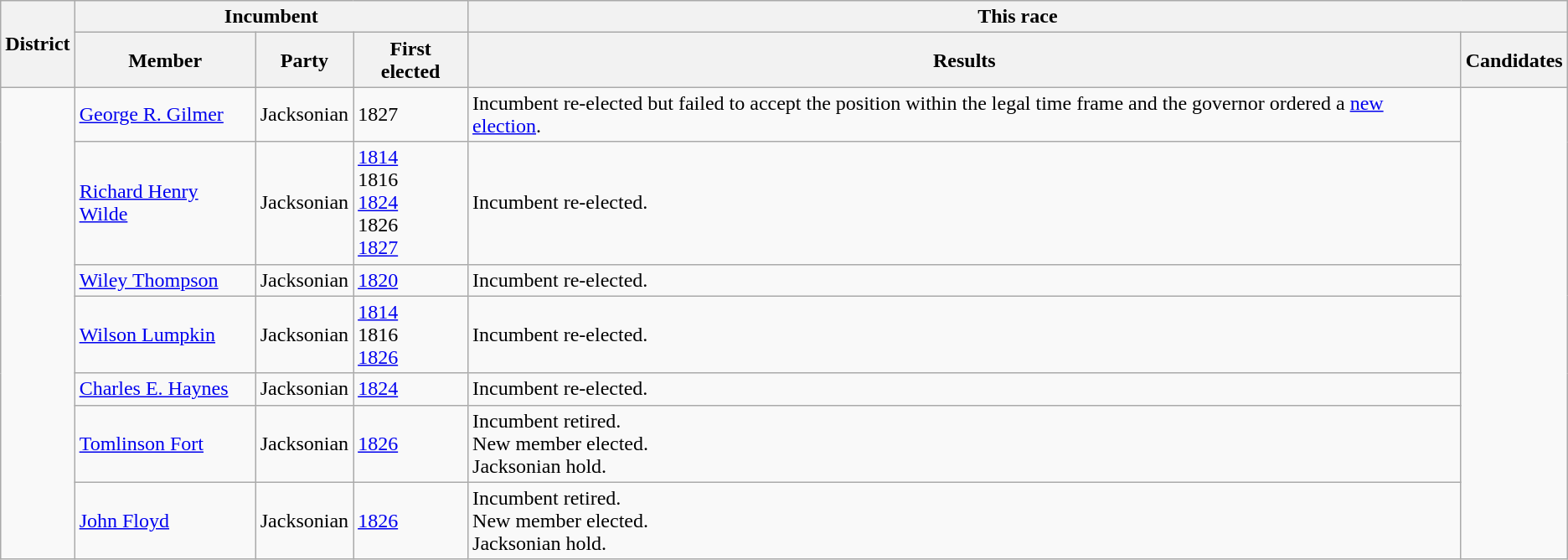<table class=wikitable>
<tr>
<th rowspan=2>District</th>
<th colspan=3>Incumbent</th>
<th colspan=2>This race</th>
</tr>
<tr>
<th>Member</th>
<th>Party</th>
<th>First elected</th>
<th>Results</th>
<th>Candidates</th>
</tr>
<tr>
<td rowspan=7><br></td>
<td><a href='#'>George R. Gilmer</a><br></td>
<td>Jacksonian</td>
<td>1827 </td>
<td>Incumbent re-elected but failed to accept the position within the legal time frame and the governor ordered a <a href='#'>new election</a>.</td>
<td nowrap rowspan=7></td>
</tr>
<tr>
<td><a href='#'>Richard Henry Wilde</a><br></td>
<td>Jacksonian</td>
<td><a href='#'>1814</a><br>1816 <br><a href='#'>1824 </a><br>1826 <br><a href='#'>1827 </a></td>
<td>Incumbent re-elected.</td>
</tr>
<tr>
<td><a href='#'>Wiley Thompson</a><br></td>
<td>Jacksonian</td>
<td><a href='#'>1820</a></td>
<td>Incumbent re-elected.</td>
</tr>
<tr>
<td><a href='#'>Wilson Lumpkin</a><br></td>
<td>Jacksonian</td>
<td><a href='#'>1814</a><br>1816 <br><a href='#'>1826</a></td>
<td>Incumbent re-elected.</td>
</tr>
<tr>
<td><a href='#'>Charles E. Haynes</a><br></td>
<td>Jacksonian</td>
<td><a href='#'>1824</a></td>
<td>Incumbent re-elected.</td>
</tr>
<tr>
<td><a href='#'>Tomlinson Fort</a><br></td>
<td>Jacksonian</td>
<td><a href='#'>1826</a></td>
<td>Incumbent retired.<br>New member elected.<br>Jacksonian hold.</td>
</tr>
<tr>
<td><a href='#'>John Floyd</a><br></td>
<td>Jacksonian</td>
<td><a href='#'>1826</a></td>
<td>Incumbent retired.<br>New member elected.<br>Jacksonian hold.</td>
</tr>
</table>
